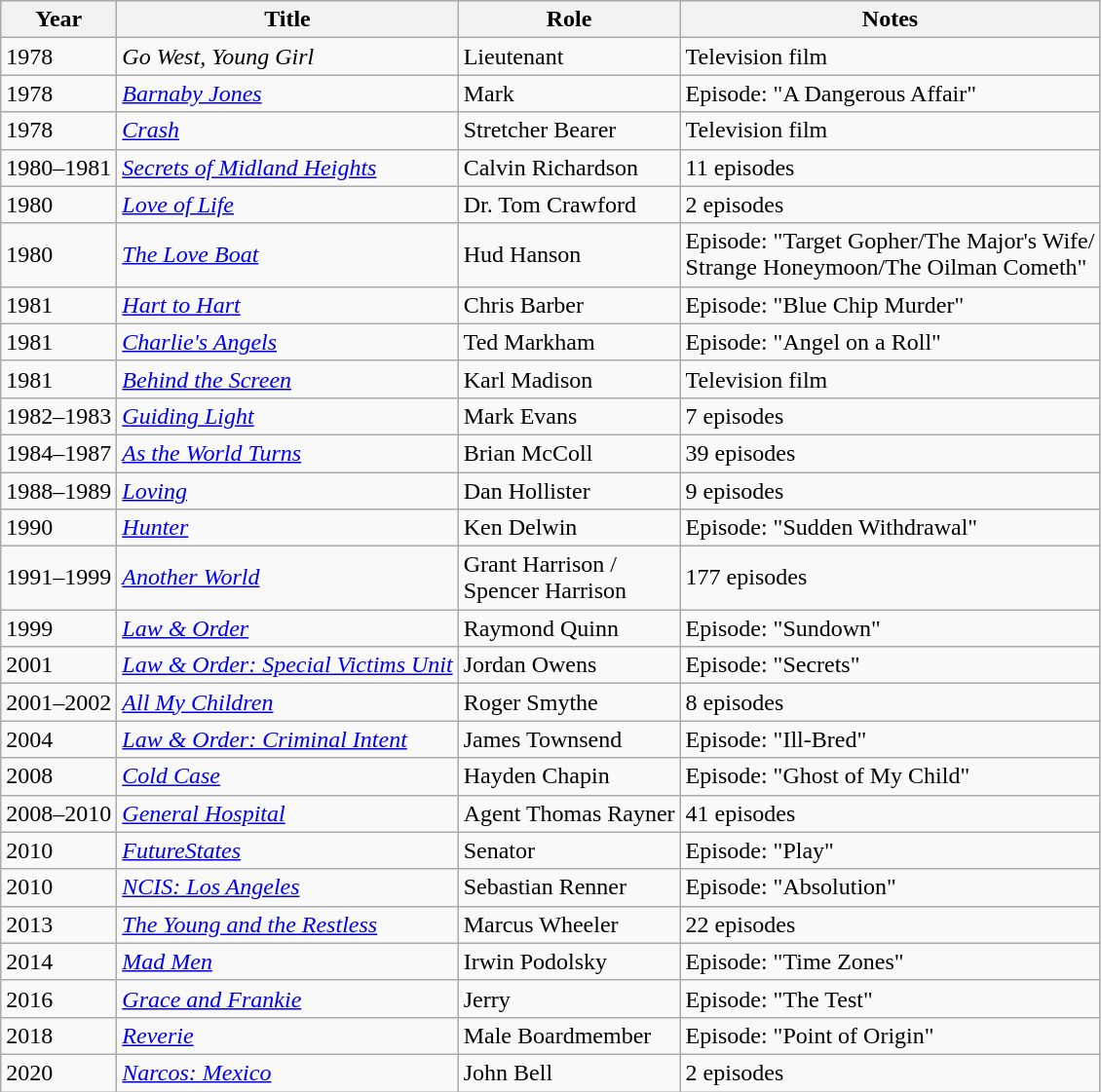<table class="wikitable sortable">
<tr>
<th>Year</th>
<th>Title</th>
<th>Role</th>
<th>Notes</th>
</tr>
<tr>
<td>1978</td>
<td><em>Go West, Young Girl</em></td>
<td>Lieutenant</td>
<td>Television film</td>
</tr>
<tr>
<td>1978</td>
<td><em><a href='#'>Barnaby Jones</a></em></td>
<td>Mark</td>
<td>Episode: "A Dangerous Affair"</td>
</tr>
<tr>
<td>1978</td>
<td><a href='#'><em>Crash</em></a></td>
<td>Stretcher Bearer</td>
<td>Television film</td>
</tr>
<tr>
<td>1980–1981</td>
<td><em><a href='#'>Secrets of Midland Heights</a></em></td>
<td>Calvin Richardson</td>
<td>11 episodes</td>
</tr>
<tr>
<td>1980</td>
<td><em><a href='#'>Love of Life</a></em></td>
<td>Dr. Tom Crawford</td>
<td>2 episodes</td>
</tr>
<tr>
<td>1980</td>
<td><em><a href='#'>The Love Boat</a></em></td>
<td>Hud Hanson</td>
<td>Episode: "Target Gopher/The Major's Wife/<br>Strange Honeymoon/The Oilman Cometh"</td>
</tr>
<tr>
<td>1981</td>
<td><em><a href='#'>Hart to Hart</a></em></td>
<td>Chris Barber</td>
<td>Episode: "Blue Chip Murder"</td>
</tr>
<tr>
<td>1981</td>
<td><em><a href='#'>Charlie's Angels</a></em></td>
<td>Ted Markham</td>
<td>Episode: "Angel on a Roll"</td>
</tr>
<tr>
<td>1981</td>
<td><a href='#'><em>Behind the Screen</em></a></td>
<td>Karl Madison</td>
<td>Television film</td>
</tr>
<tr>
<td>1982–1983</td>
<td><em><a href='#'>Guiding Light</a></em></td>
<td>Mark Evans</td>
<td>7 episodes</td>
</tr>
<tr>
<td>1984–1987</td>
<td><em><a href='#'>As the World Turns</a></em></td>
<td>Brian McColl</td>
<td>39 episodes</td>
</tr>
<tr>
<td>1988–1989</td>
<td><a href='#'><em>Loving</em></a></td>
<td>Dan Hollister</td>
<td>9 episodes</td>
</tr>
<tr>
<td>1990</td>
<td><a href='#'><em>Hunter</em></a></td>
<td>Ken Delwin</td>
<td>Episode: "Sudden Withdrawal"</td>
</tr>
<tr>
<td>1991–1999</td>
<td><a href='#'><em>Another World</em></a></td>
<td>Grant Harrison /<br>Spencer Harrison</td>
<td>177 episodes</td>
</tr>
<tr>
<td>1999</td>
<td><em><a href='#'>Law & Order</a></em></td>
<td>Raymond Quinn</td>
<td>Episode: "Sundown"</td>
</tr>
<tr>
<td>2001</td>
<td><em><a href='#'>Law & Order: Special Victims Unit</a></em></td>
<td>Jordan Owens</td>
<td>Episode: "Secrets"</td>
</tr>
<tr>
<td>2001–2002</td>
<td><em><a href='#'>All My Children</a></em></td>
<td>Roger Smythe</td>
<td>8 episodes</td>
</tr>
<tr>
<td>2004</td>
<td><em><a href='#'>Law & Order: Criminal Intent</a></em></td>
<td>James Townsend</td>
<td>Episode: "Ill-Bred"</td>
</tr>
<tr>
<td>2008</td>
<td><em><a href='#'>Cold Case</a></em></td>
<td>Hayden Chapin</td>
<td>Episode: "Ghost of My Child"</td>
</tr>
<tr>
<td>2008–2010</td>
<td><em><a href='#'>General Hospital</a></em></td>
<td>Agent Thomas Rayner</td>
<td>41 episodes</td>
</tr>
<tr>
<td>2010</td>
<td><em><a href='#'>FutureStates</a></em></td>
<td>Senator</td>
<td>Episode: "Play"</td>
</tr>
<tr>
<td>2010</td>
<td><em><a href='#'>NCIS: Los Angeles</a></em></td>
<td>Sebastian Renner</td>
<td>Episode: "Absolution"</td>
</tr>
<tr>
<td>2013</td>
<td><em><a href='#'>The Young and the Restless</a></em></td>
<td>Marcus Wheeler</td>
<td>22 episodes</td>
</tr>
<tr>
<td>2014</td>
<td><em><a href='#'>Mad Men</a></em></td>
<td>Irwin Podolsky</td>
<td>Episode: "Time Zones"</td>
</tr>
<tr>
<td>2016</td>
<td><em><a href='#'>Grace and Frankie</a></em></td>
<td>Jerry</td>
<td>Episode: "The Test"</td>
</tr>
<tr>
<td>2018</td>
<td><a href='#'><em>Reverie</em></a></td>
<td>Male Boardmember</td>
<td>Episode: "Point of Origin"</td>
</tr>
<tr>
<td>2020</td>
<td><em><a href='#'>Narcos: Mexico</a></em></td>
<td>John Bell</td>
<td>2 episodes</td>
</tr>
</table>
